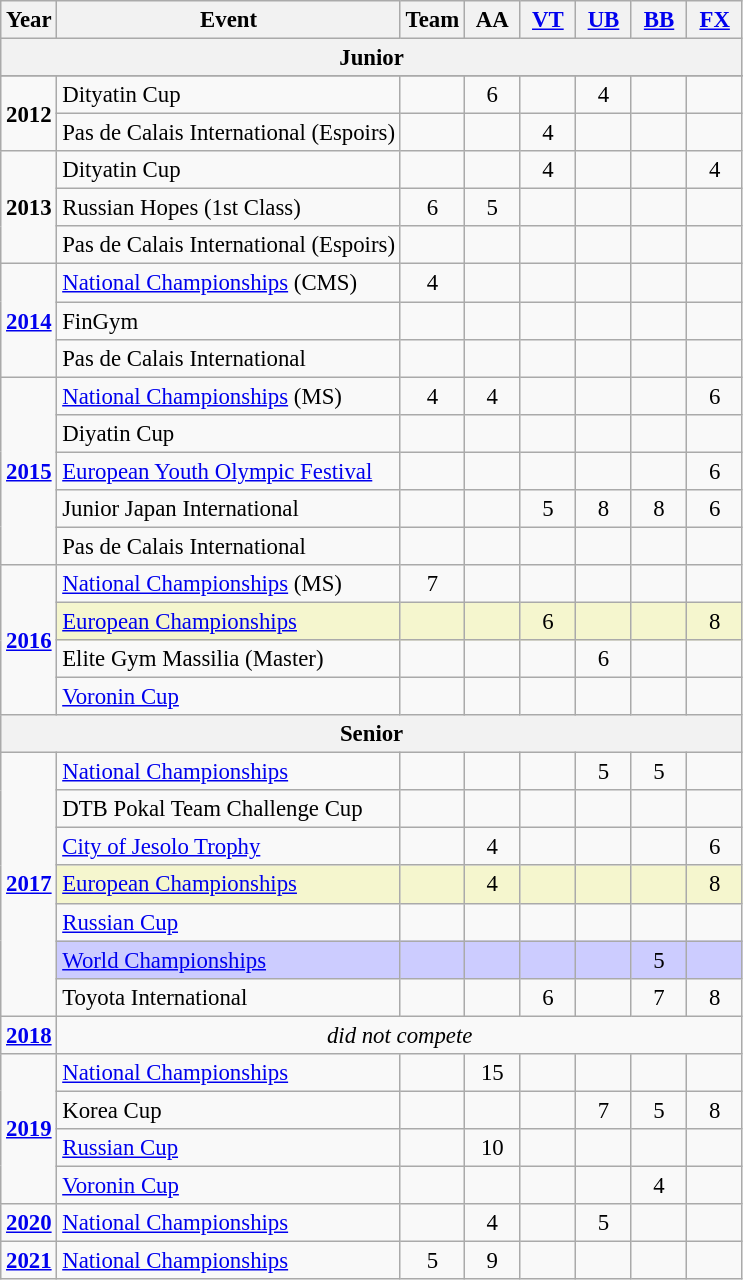<table class="wikitable" style="text-align:center; font-size:95%;">
<tr>
<th align=center>Year</th>
<th align=center>Event</th>
<th style="width:30px;">Team</th>
<th style="width:30px;">AA</th>
<th style="width:30px;"><a href='#'>VT</a></th>
<th style="width:30px;"><a href='#'>UB</a></th>
<th style="width:30px;"><a href='#'>BB</a></th>
<th style="width:30px;"><a href='#'>FX</a></th>
</tr>
<tr>
<th colspan="8"><strong>Junior</strong></th>
</tr>
<tr>
</tr>
<tr>
<td rowspan="2"><strong>2012</strong></td>
<td align=left>Dityatin Cup</td>
<td></td>
<td>6</td>
<td></td>
<td>4</td>
<td></td>
<td></td>
</tr>
<tr>
<td align=left>Pas de Calais International (Espoirs)</td>
<td></td>
<td></td>
<td>4</td>
<td></td>
<td></td>
<td></td>
</tr>
<tr>
<td rowspan="3"><strong>2013</strong></td>
<td align=left>Dityatin Cup</td>
<td></td>
<td></td>
<td>4</td>
<td></td>
<td></td>
<td>4</td>
</tr>
<tr>
<td align=left>Russian Hopes (1st Class)</td>
<td>6</td>
<td>5</td>
<td></td>
<td></td>
<td></td>
<td></td>
</tr>
<tr>
<td align=left>Pas de Calais International (Espoirs)</td>
<td></td>
<td></td>
<td></td>
<td></td>
<td></td>
<td></td>
</tr>
<tr>
<td rowspan="3"><strong><a href='#'>2014</a></strong></td>
<td align=left><a href='#'>National Championships</a> (CMS)</td>
<td>4</td>
<td></td>
<td></td>
<td></td>
<td></td>
<td></td>
</tr>
<tr>
<td align=left>FinGym</td>
<td></td>
<td></td>
<td></td>
<td></td>
<td></td>
<td></td>
</tr>
<tr>
<td align=left>Pas de Calais International</td>
<td></td>
<td></td>
<td></td>
<td></td>
<td></td>
<td></td>
</tr>
<tr>
<td rowspan="5"><strong><a href='#'>2015</a></strong></td>
<td align=left><a href='#'>National Championships</a>  (MS)</td>
<td>4</td>
<td>4</td>
<td></td>
<td></td>
<td></td>
<td>6</td>
</tr>
<tr>
<td align=left>Diyatin Cup</td>
<td></td>
<td></td>
<td></td>
<td></td>
<td></td>
<td></td>
</tr>
<tr>
<td align=left><a href='#'>European Youth Olympic Festival</a></td>
<td></td>
<td></td>
<td></td>
<td></td>
<td></td>
<td>6</td>
</tr>
<tr>
<td align=left>Junior Japan International</td>
<td></td>
<td></td>
<td>5</td>
<td>8</td>
<td>8</td>
<td>6</td>
</tr>
<tr>
<td align=left>Pas de Calais International</td>
<td></td>
<td></td>
<td></td>
<td></td>
<td></td>
<td></td>
</tr>
<tr>
<td rowspan="4"><strong><a href='#'>2016</a></strong></td>
<td align=left><a href='#'>National Championships</a> (MS)</td>
<td>7</td>
<td></td>
<td></td>
<td></td>
<td></td>
<td></td>
</tr>
<tr bgcolor=#F5F6CE>
<td align=left><a href='#'>European Championships</a></td>
<td></td>
<td></td>
<td>6</td>
<td></td>
<td></td>
<td>8</td>
</tr>
<tr>
<td align=left>Elite Gym Massilia (Master)</td>
<td></td>
<td></td>
<td></td>
<td>6</td>
<td></td>
<td></td>
</tr>
<tr>
<td align=left><a href='#'>Voronin Cup</a></td>
<td></td>
<td></td>
<td></td>
<td></td>
<td></td>
<td></td>
</tr>
<tr>
<th colspan="8"><strong>Senior</strong></th>
</tr>
<tr>
<td rowspan="7"><strong><a href='#'>2017</a></strong></td>
<td align=left><a href='#'>National Championships</a></td>
<td></td>
<td></td>
<td></td>
<td>5</td>
<td>5</td>
<td></td>
</tr>
<tr>
<td align=left>DTB Pokal Team Challenge Cup</td>
<td></td>
<td></td>
<td></td>
<td></td>
<td></td>
<td></td>
</tr>
<tr>
<td align=left><a href='#'>City of Jesolo Trophy</a></td>
<td></td>
<td>4</td>
<td></td>
<td></td>
<td></td>
<td>6</td>
</tr>
<tr bgcolor=#F5F6CE>
<td align=left><a href='#'>European Championships</a></td>
<td></td>
<td>4</td>
<td></td>
<td></td>
<td></td>
<td>8</td>
</tr>
<tr>
<td align=left><a href='#'>Russian Cup</a></td>
<td></td>
<td></td>
<td></td>
<td></td>
<td></td>
<td></td>
</tr>
<tr bgcolor=#CCCCFF>
<td align=left><a href='#'>World Championships</a></td>
<td></td>
<td></td>
<td></td>
<td></td>
<td>5</td>
<td></td>
</tr>
<tr>
<td align=left>Toyota International</td>
<td></td>
<td></td>
<td>6</td>
<td></td>
<td>7</td>
<td>8</td>
</tr>
<tr>
<td rowspan="1"><strong><a href='#'>2018</a></strong></td>
<td colspan=7><em>did not compete</em></td>
</tr>
<tr>
<td rowspan="4"><strong><a href='#'>2019</a></strong></td>
<td align=left><a href='#'>National Championships</a></td>
<td></td>
<td>15</td>
<td></td>
<td></td>
<td></td>
<td></td>
</tr>
<tr>
<td align=left>Korea Cup</td>
<td></td>
<td></td>
<td></td>
<td>7</td>
<td>5</td>
<td>8</td>
</tr>
<tr>
<td align=left><a href='#'>Russian Cup</a></td>
<td></td>
<td>10</td>
<td></td>
<td></td>
<td></td>
<td></td>
</tr>
<tr>
<td align=left><a href='#'>Voronin Cup</a></td>
<td></td>
<td></td>
<td></td>
<td></td>
<td>4</td>
<td></td>
</tr>
<tr>
<td rowspan="1"><strong><a href='#'>2020</a></strong></td>
<td align=left><a href='#'>National Championships</a></td>
<td></td>
<td>4</td>
<td></td>
<td>5</td>
<td></td>
<td></td>
</tr>
<tr>
<td rowspan="1"><strong><a href='#'>2021</a></strong></td>
<td align=left><a href='#'>National Championships</a></td>
<td>5</td>
<td>9</td>
<td></td>
<td></td>
<td></td>
<td></td>
</tr>
</table>
